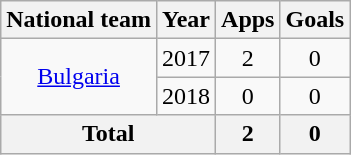<table class="wikitable" style="text-align:center">
<tr>
<th>National team</th>
<th>Year</th>
<th>Apps</th>
<th>Goals</th>
</tr>
<tr>
<td rowspan="2"><a href='#'>Bulgaria</a></td>
<td>2017</td>
<td>2</td>
<td>0</td>
</tr>
<tr>
<td>2018</td>
<td>0</td>
<td>0</td>
</tr>
<tr>
<th colspan="2">Total</th>
<th>2</th>
<th>0</th>
</tr>
</table>
